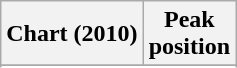<table class="wikitable sortable plainrowheaders">
<tr>
<th>Chart (2010)</th>
<th>Peak<br>position</th>
</tr>
<tr>
</tr>
<tr>
</tr>
<tr>
</tr>
<tr>
</tr>
<tr>
</tr>
</table>
